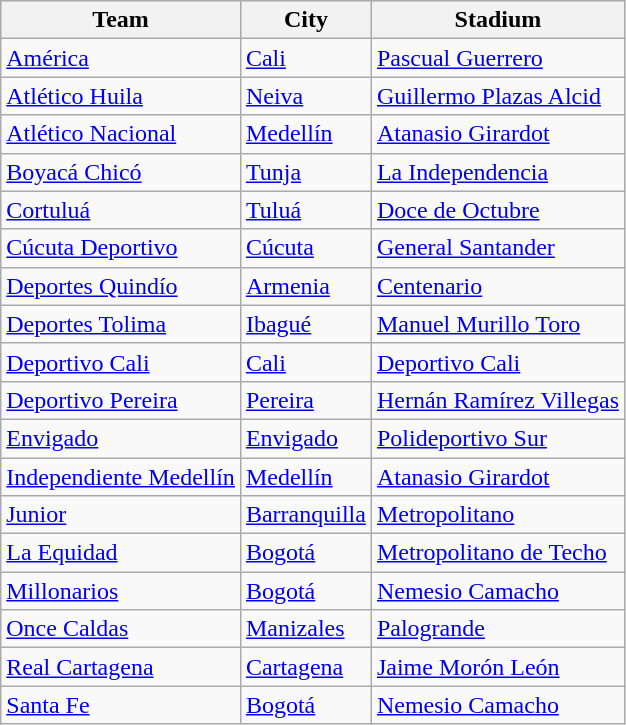<table class="wikitable sortable">
<tr>
<th>Team</th>
<th>City</th>
<th>Stadium</th>
</tr>
<tr>
<td><a href='#'>América</a></td>
<td><a href='#'>Cali</a></td>
<td><a href='#'>Pascual Guerrero</a></td>
</tr>
<tr>
<td><a href='#'>Atlético Huila</a></td>
<td><a href='#'>Neiva</a></td>
<td><a href='#'>Guillermo Plazas Alcid</a></td>
</tr>
<tr>
<td><a href='#'>Atlético Nacional</a></td>
<td><a href='#'>Medellín</a></td>
<td><a href='#'>Atanasio Girardot</a></td>
</tr>
<tr>
<td><a href='#'>Boyacá Chicó</a></td>
<td><a href='#'>Tunja</a></td>
<td><a href='#'>La Independencia</a></td>
</tr>
<tr>
<td><a href='#'>Cortuluá</a></td>
<td><a href='#'>Tuluá</a></td>
<td><a href='#'>Doce de Octubre</a></td>
</tr>
<tr>
<td><a href='#'>Cúcuta Deportivo</a></td>
<td><a href='#'>Cúcuta</a></td>
<td><a href='#'>General Santander</a></td>
</tr>
<tr>
<td><a href='#'>Deportes Quindío</a></td>
<td><a href='#'>Armenia</a></td>
<td><a href='#'>Centenario</a></td>
</tr>
<tr>
<td><a href='#'>Deportes Tolima</a></td>
<td><a href='#'>Ibagué</a></td>
<td><a href='#'>Manuel Murillo Toro</a></td>
</tr>
<tr>
<td><a href='#'>Deportivo Cali</a></td>
<td><a href='#'>Cali</a></td>
<td><a href='#'>Deportivo Cali</a></td>
</tr>
<tr>
<td><a href='#'>Deportivo Pereira</a></td>
<td><a href='#'>Pereira</a></td>
<td><a href='#'>Hernán Ramírez Villegas</a></td>
</tr>
<tr>
<td><a href='#'>Envigado</a></td>
<td><a href='#'>Envigado</a></td>
<td><a href='#'>Polideportivo Sur</a></td>
</tr>
<tr>
<td><a href='#'>Independiente Medellín</a></td>
<td><a href='#'>Medellín</a></td>
<td><a href='#'>Atanasio Girardot</a></td>
</tr>
<tr>
<td><a href='#'>Junior</a></td>
<td><a href='#'>Barranquilla</a></td>
<td><a href='#'>Metropolitano</a></td>
</tr>
<tr>
<td><a href='#'>La Equidad</a></td>
<td><a href='#'>Bogotá</a></td>
<td><a href='#'>Metropolitano de Techo</a></td>
</tr>
<tr>
<td><a href='#'>Millonarios</a></td>
<td><a href='#'>Bogotá</a></td>
<td><a href='#'>Nemesio Camacho</a></td>
</tr>
<tr>
<td><a href='#'>Once Caldas</a></td>
<td><a href='#'>Manizales</a></td>
<td><a href='#'>Palogrande</a></td>
</tr>
<tr>
<td><a href='#'>Real Cartagena</a></td>
<td><a href='#'>Cartagena</a></td>
<td><a href='#'>Jaime Morón León</a></td>
</tr>
<tr>
<td><a href='#'>Santa Fe</a></td>
<td><a href='#'>Bogotá</a></td>
<td><a href='#'>Nemesio Camacho</a></td>
</tr>
</table>
